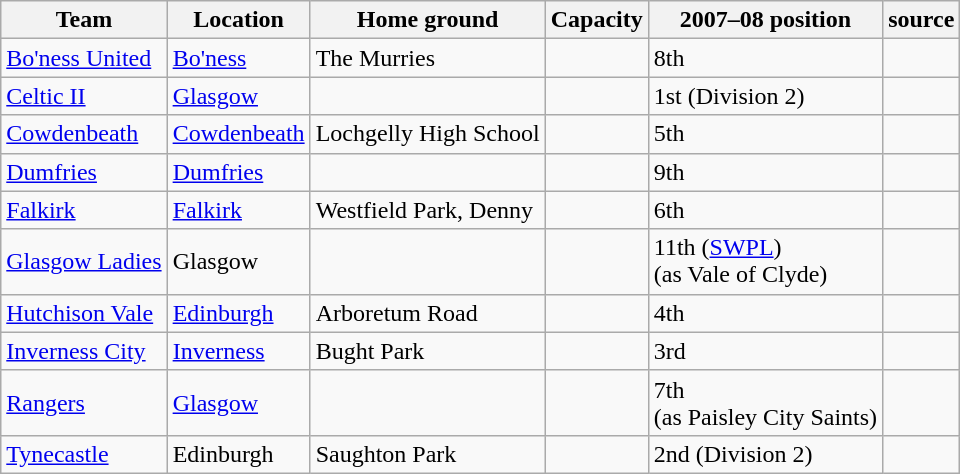<table class="wikitable sortable">
<tr>
<th>Team</th>
<th>Location</th>
<th>Home ground</th>
<th>Capacity</th>
<th data-sort-type="number">2007–08 position</th>
<th>source</th>
</tr>
<tr>
<td><a href='#'>Bo'ness United</a></td>
<td><a href='#'>Bo'ness</a></td>
<td>The Murries</td>
<td></td>
<td>8th</td>
<td></td>
</tr>
<tr>
<td><a href='#'>Celtic II</a></td>
<td><a href='#'>Glasgow</a></td>
<td></td>
<td></td>
<td>1st (Division 2)</td>
<td></td>
</tr>
<tr>
<td><a href='#'>Cowdenbeath</a></td>
<td><a href='#'>Cowdenbeath</a></td>
<td>Lochgelly High School</td>
<td></td>
<td>5th</td>
<td></td>
</tr>
<tr>
<td><a href='#'>Dumfries</a></td>
<td><a href='#'>Dumfries</a></td>
<td></td>
<td></td>
<td>9th</td>
<td></td>
</tr>
<tr>
<td><a href='#'>Falkirk</a></td>
<td><a href='#'>Falkirk</a></td>
<td>Westfield Park, Denny</td>
<td></td>
<td>6th</td>
<td></td>
</tr>
<tr>
<td><a href='#'>Glasgow Ladies</a></td>
<td>Glasgow</td>
<td></td>
<td></td>
<td>11th (<a href='#'>SWPL</a>)<br>(as Vale of Clyde)</td>
<td></td>
</tr>
<tr>
<td><a href='#'>Hutchison Vale</a></td>
<td><a href='#'>Edinburgh</a></td>
<td>Arboretum Road</td>
<td></td>
<td>4th</td>
<td></td>
</tr>
<tr>
<td><a href='#'>Inverness City</a></td>
<td><a href='#'>Inverness</a></td>
<td>Bught Park</td>
<td></td>
<td>3rd</td>
<td></td>
</tr>
<tr>
<td><a href='#'>Rangers</a></td>
<td><a href='#'>Glasgow</a></td>
<td></td>
<td></td>
<td>7th<br>(as Paisley City Saints)</td>
<td></td>
</tr>
<tr>
<td><a href='#'>Tynecastle</a></td>
<td>Edinburgh</td>
<td>Saughton Park</td>
<td></td>
<td>2nd (Division 2)</td>
<td></td>
</tr>
</table>
